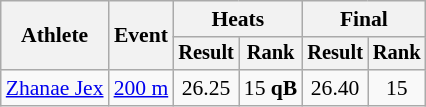<table class="wikitable" style="font-size:90%">
<tr>
<th rowspan=2>Athlete</th>
<th rowspan=2>Event</th>
<th colspan=2>Heats</th>
<th colspan=2>Final</th>
</tr>
<tr style="font-size:95%">
<th>Result</th>
<th>Rank</th>
<th>Result</th>
<th>Rank</th>
</tr>
<tr align=center>
<td align=left><a href='#'>Zhanae Jex</a></td>
<td align=left><a href='#'>200 m</a></td>
<td>26.25</td>
<td>15 <strong>qB</strong></td>
<td>26.40</td>
<td>15</td>
</tr>
</table>
